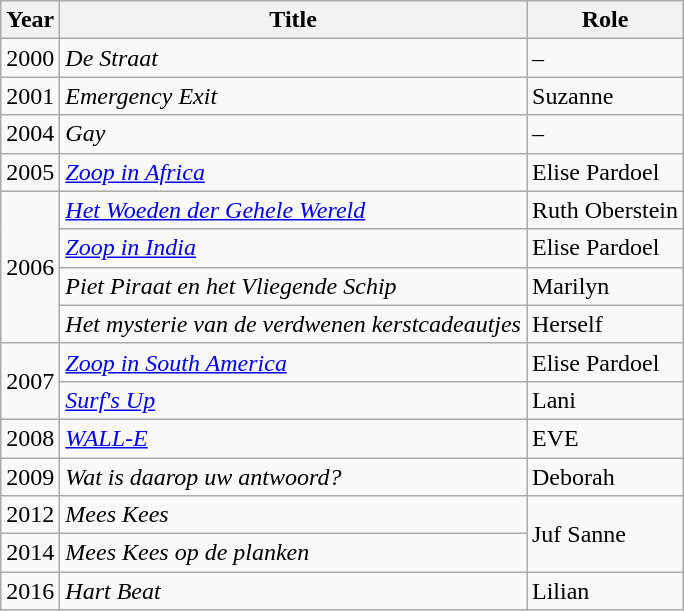<table class="wikitable">
<tr>
<th>Year</th>
<th>Title</th>
<th>Role</th>
</tr>
<tr>
<td>2000</td>
<td><em>De Straat</em></td>
<td>–</td>
</tr>
<tr>
<td>2001</td>
<td><em>Emergency Exit</em></td>
<td>Suzanne</td>
</tr>
<tr>
<td>2004</td>
<td><em>Gay</em></td>
<td>–</td>
</tr>
<tr>
<td>2005</td>
<td><em><a href='#'>Zoop in Africa</a></em></td>
<td>Elise Pardoel</td>
</tr>
<tr>
<td rowspan="4">2006</td>
<td><em><a href='#'>Het Woeden der Gehele Wereld</a></em></td>
<td>Ruth Oberstein</td>
</tr>
<tr>
<td><em><a href='#'>Zoop in India</a></em></td>
<td>Elise Pardoel</td>
</tr>
<tr>
<td><em>Piet Piraat en het Vliegende Schip</em></td>
<td>Marilyn</td>
</tr>
<tr>
<td><em>Het mysterie van de verdwenen kerstcadeautjes</em></td>
<td>Herself</td>
</tr>
<tr>
<td rowspan="2">2007</td>
<td><em><a href='#'>Zoop in South America</a></em></td>
<td>Elise Pardoel</td>
</tr>
<tr>
<td><em><a href='#'>Surf's Up</a></em></td>
<td>Lani</td>
</tr>
<tr>
<td>2008</td>
<td><em><a href='#'>WALL-E</a></em></td>
<td>EVE</td>
</tr>
<tr>
<td>2009</td>
<td><em>Wat is daarop uw antwoord?</em></td>
<td>Deborah</td>
</tr>
<tr>
<td>2012</td>
<td><em>Mees Kees</em></td>
<td rowspan="2">Juf Sanne</td>
</tr>
<tr>
<td>2014</td>
<td><em>Mees Kees op de planken</em></td>
</tr>
<tr>
<td>2016</td>
<td><em>Hart Beat</em></td>
<td>Lilian</td>
</tr>
</table>
